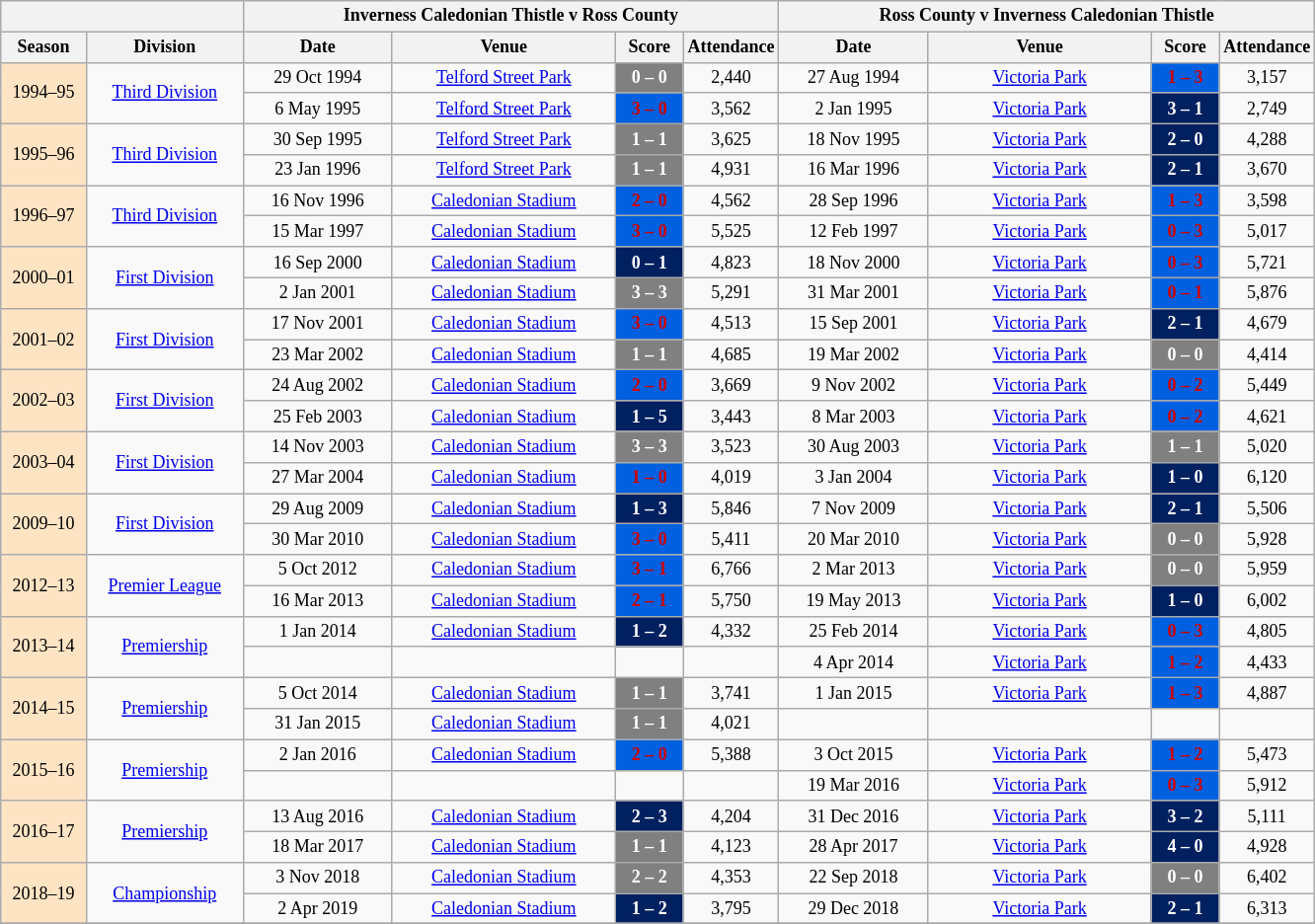<table class="wikitable" style="text-align: center; font-size: 12px">
<tr>
<th colspan=2></th>
<th colspan=4>Inverness Caledonian Thistle v Ross County</th>
<th colspan=5>Ross County v Inverness Caledonian Thistle</th>
</tr>
<tr>
<th width="52">Season</th>
<th width="100">Division</th>
<th width="95">Date</th>
<th width="145">Venue</th>
<th width="40">Score</th>
<th width="40">Attendance</th>
<th width="95">Date</th>
<th width="145">Venue</th>
<th width="40">Score</th>
<th width="40">Attendance</th>
</tr>
<tr>
<td bgcolor=#ffe4c4 rowspan=2>1994–95</td>
<td rowspan=2><a href='#'>Third Division</a></td>
<td>29 Oct 1994</td>
<td><a href='#'>Telford Street Park</a></td>
<td style="background:#808080;color:white"><strong>0 – 0</strong></td>
<td>2,440</td>
<td>27 Aug 1994</td>
<td><a href='#'>Victoria Park</a></td>
<td style="background:#0060e0;color:#d00000"><strong>1 – 3</strong></td>
<td>3,157</td>
</tr>
<tr>
<td>6 May 1995</td>
<td><a href='#'>Telford Street Park</a></td>
<td style="background:#0060e0;color:#d00000"><strong>3 – 0</strong></td>
<td>3,562</td>
<td>2 Jan 1995</td>
<td><a href='#'>Victoria Park</a></td>
<td style="background:#002060;color:white"><strong>3 – 1</strong></td>
<td>2,749</td>
</tr>
<tr>
<td bgcolor=#ffe4c4 rowspan=2>1995–96</td>
<td rowspan=2><a href='#'>Third Division</a></td>
<td>30 Sep 1995</td>
<td><a href='#'>Telford Street Park</a></td>
<td style="background:#808080;color:white"><strong>1 – 1</strong></td>
<td>3,625</td>
<td>18 Nov 1995</td>
<td><a href='#'>Victoria Park</a></td>
<td style="background:#002060;color:white"><strong>2 – 0</strong></td>
<td>4,288</td>
</tr>
<tr>
<td>23 Jan 1996</td>
<td><a href='#'>Telford Street Park</a></td>
<td style="background:#808080;color:white"><strong>1 – 1</strong></td>
<td>4,931</td>
<td>16 Mar 1996</td>
<td><a href='#'>Victoria Park</a></td>
<td style="background:#002060;color:white"><strong>2 – 1</strong></td>
<td>3,670</td>
</tr>
<tr>
<td bgcolor=#ffe4c4 rowspan=2>1996–97</td>
<td rowspan=2><a href='#'>Third Division</a></td>
<td>16 Nov 1996</td>
<td><a href='#'>Caledonian Stadium</a></td>
<td style="background:#0060e0;color:#d00000"><strong>2 – 0</strong></td>
<td>4,562</td>
<td>28 Sep 1996</td>
<td><a href='#'>Victoria Park</a></td>
<td style="background:#0060e0;color:#d00000"><strong>1 – 3</strong></td>
<td>3,598</td>
</tr>
<tr>
<td>15 Mar 1997</td>
<td><a href='#'>Caledonian Stadium</a></td>
<td style="background:#0060e0;color:#d00000"><strong>3 – 0</strong></td>
<td>5,525</td>
<td>12 Feb 1997</td>
<td><a href='#'>Victoria Park</a></td>
<td style="background:#0060e0;color:#d00000"><strong>0 – 3</strong></td>
<td>5,017</td>
</tr>
<tr>
<td bgcolor=#ffe4c4 rowspan=2>2000–01</td>
<td rowspan=2><a href='#'>First Division</a></td>
<td>16 Sep 2000</td>
<td><a href='#'>Caledonian Stadium</a></td>
<td style="background:#002060;color:white"><strong>0 – 1</strong></td>
<td>4,823</td>
<td>18 Nov 2000</td>
<td><a href='#'>Victoria Park</a></td>
<td style="background:#0060e0;color:#d00000"><strong>0 – 3</strong></td>
<td>5,721</td>
</tr>
<tr>
<td>2 Jan 2001</td>
<td><a href='#'>Caledonian Stadium</a></td>
<td style="background:#808080;color:white"><strong>3 – 3</strong></td>
<td>5,291</td>
<td>31 Mar 2001</td>
<td><a href='#'>Victoria Park</a></td>
<td style="background:#0060e0;color:#d00000"><strong>0 – 1</strong></td>
<td>5,876</td>
</tr>
<tr>
<td bgcolor=#ffe4c4 rowspan=2>2001–02</td>
<td rowspan=2><a href='#'>First Division</a></td>
<td>17 Nov 2001</td>
<td><a href='#'>Caledonian Stadium</a></td>
<td style="background:#0060e0;color:#d00000"><strong>3 – 0</strong></td>
<td>4,513</td>
<td>15 Sep 2001</td>
<td><a href='#'>Victoria Park</a></td>
<td style="background:#002060;color:white"><strong>2 – 1</strong></td>
<td>4,679</td>
</tr>
<tr>
<td>23 Mar 2002</td>
<td><a href='#'>Caledonian Stadium</a></td>
<td style="background:#808080;color:white"><strong>1 – 1</strong></td>
<td>4,685</td>
<td>19 Mar 2002</td>
<td><a href='#'>Victoria Park</a></td>
<td style="background:#808080;color:white"><strong>0 – 0</strong></td>
<td>4,414</td>
</tr>
<tr>
<td bgcolor=#ffe4c4 rowspan=2>2002–03</td>
<td rowspan=2><a href='#'>First Division</a></td>
<td>24 Aug 2002</td>
<td><a href='#'>Caledonian Stadium</a></td>
<td style="background:#0060e0;color:#d00000"><strong>2 – 0</strong></td>
<td>3,669</td>
<td>9 Nov 2002</td>
<td><a href='#'>Victoria Park</a></td>
<td style="background:#0060e0;color:#d00000"><strong>0 – 2</strong></td>
<td>5,449</td>
</tr>
<tr>
<td>25 Feb 2003</td>
<td><a href='#'>Caledonian Stadium</a></td>
<td style="background:#002060;color:white"><strong>1 – 5</strong></td>
<td>3,443</td>
<td>8 Mar 2003</td>
<td><a href='#'>Victoria Park</a></td>
<td style="background:#0060e0;color:#d00000"><strong>0 – 2</strong></td>
<td>4,621</td>
</tr>
<tr>
<td bgcolor=#ffe4c4 rowspan=2>2003–04</td>
<td rowspan=2><a href='#'>First Division</a></td>
<td>14 Nov 2003</td>
<td><a href='#'>Caledonian Stadium</a></td>
<td style="background:#808080;color:white"><strong>3 – 3</strong></td>
<td>3,523</td>
<td>30 Aug 2003</td>
<td><a href='#'>Victoria Park</a></td>
<td style="background:#808080;color:white"><strong>1 – 1</strong></td>
<td>5,020</td>
</tr>
<tr>
<td>27 Mar 2004</td>
<td><a href='#'>Caledonian Stadium</a></td>
<td style="background:#0060e0;color:#d00000"><strong>1 – 0</strong></td>
<td>4,019</td>
<td>3 Jan 2004</td>
<td><a href='#'>Victoria Park</a></td>
<td style="background:#002060;color:white"><strong>1 – 0</strong></td>
<td>6,120</td>
</tr>
<tr>
<td bgcolor=#ffe4c4 rowspan=2>2009–10</td>
<td rowspan=2><a href='#'>First Division</a></td>
<td>29 Aug 2009</td>
<td><a href='#'>Caledonian Stadium</a></td>
<td style="background:#002060;color:white"><strong>1 – 3</strong></td>
<td>5,846</td>
<td>7 Nov 2009</td>
<td><a href='#'>Victoria Park</a></td>
<td style="background:#002060;color:white"><strong>2 – 1</strong></td>
<td>5,506</td>
</tr>
<tr>
<td>30 Mar 2010</td>
<td><a href='#'>Caledonian Stadium</a></td>
<td style="background:#0060e0;color:#d00000"><strong>3 – 0</strong></td>
<td>5,411</td>
<td>20 Mar 2010</td>
<td><a href='#'>Victoria Park</a></td>
<td style="background:#808080;color:white"><strong>0 – 0</strong></td>
<td>5,928</td>
</tr>
<tr>
<td bgcolor=#ffe4c4 rowspan=2>2012–13</td>
<td rowspan=2><a href='#'>Premier League</a></td>
<td>5 Oct 2012</td>
<td><a href='#'>Caledonian Stadium</a></td>
<td style="background:#0060e0;color:#d00000"><strong>3 – 1</strong></td>
<td>6,766</td>
<td>2 Mar 2013</td>
<td><a href='#'>Victoria Park</a></td>
<td style="background:#808080;color:white"><strong>0 – 0</strong></td>
<td>5,959</td>
</tr>
<tr>
<td>16 Mar 2013</td>
<td><a href='#'>Caledonian Stadium</a></td>
<td style="background:#0060e0;color:#d00000"><strong>2 – 1</strong></td>
<td>5,750</td>
<td>19 May 2013</td>
<td><a href='#'>Victoria Park</a></td>
<td style="background:#002060;color:white"><strong>1 – 0</strong></td>
<td>6,002</td>
</tr>
<tr>
<td bgcolor=#ffe4c4 rowspan=2>2013–14</td>
<td rowspan=2><a href='#'>Premiership</a></td>
<td>1 Jan 2014</td>
<td><a href='#'>Caledonian Stadium</a></td>
<td style="background:#002060;color:white"><strong>1 – 2</strong></td>
<td>4,332</td>
<td>25 Feb 2014</td>
<td><a href='#'>Victoria Park</a></td>
<td style="background:#0060e0;color:#d00000"><strong>0 – 3</strong></td>
<td>4,805</td>
</tr>
<tr>
<td></td>
<td></td>
<td></td>
<td></td>
<td>4 Apr 2014</td>
<td><a href='#'>Victoria Park</a></td>
<td style="background:#0060e0;color:#d00000"><strong>1 – 2</strong></td>
<td>4,433</td>
</tr>
<tr>
<td bgcolor=#ffe4c4 rowspan=2>2014–15</td>
<td rowspan=2><a href='#'>Premiership</a></td>
<td>5 Oct 2014</td>
<td><a href='#'>Caledonian Stadium</a></td>
<td style="background:#808080;color:white"><strong>1 – 1</strong></td>
<td>3,741</td>
<td>1 Jan 2015</td>
<td><a href='#'>Victoria Park</a></td>
<td style="background:#0060e0;color:#d00000"><strong>1 – 3</strong></td>
<td>4,887</td>
</tr>
<tr>
<td>31 Jan 2015</td>
<td><a href='#'>Caledonian Stadium</a></td>
<td style="background:#808080;color:white"><strong>1 – 1</strong></td>
<td>4,021</td>
<td></td>
<td></td>
<td></td>
<td></td>
</tr>
<tr>
<td bgcolor=#ffe4c4 rowspan=2>2015–16</td>
<td rowspan=2><a href='#'>Premiership</a></td>
<td>2 Jan 2016</td>
<td><a href='#'>Caledonian Stadium</a></td>
<td style="background:#0060e0;color:#d00000"><strong>2 – 0</strong></td>
<td>5,388</td>
<td>3 Oct 2015</td>
<td><a href='#'>Victoria Park</a></td>
<td style="background:#0060e0;color:#d00000"><strong>1 – 2</strong></td>
<td>5,473</td>
</tr>
<tr>
<td></td>
<td></td>
<td></td>
<td></td>
<td>19 Mar 2016</td>
<td><a href='#'>Victoria Park</a></td>
<td style="background:#0060e0;color:#d00000"><strong>0 – 3</strong></td>
<td>5,912</td>
</tr>
<tr>
<td bgcolor=#ffe4c4 rowspan=2>2016–17</td>
<td rowspan=2><a href='#'>Premiership</a></td>
<td>13 Aug 2016</td>
<td><a href='#'>Caledonian Stadium</a></td>
<td style="background:#002060;color:white"><strong>2 – 3</strong></td>
<td>4,204</td>
<td>31 Dec 2016</td>
<td><a href='#'>Victoria Park</a></td>
<td style="background:#002060;color:white"><strong>3 – 2</strong></td>
<td>5,111</td>
</tr>
<tr>
<td>18 Mar 2017</td>
<td><a href='#'>Caledonian Stadium</a></td>
<td style="background:#808080;color:white"><strong>1 – 1</strong></td>
<td>4,123</td>
<td>28 Apr 2017</td>
<td><a href='#'>Victoria Park</a></td>
<td style="background:#002060;color:white"><strong>4 – 0</strong></td>
<td>4,928</td>
</tr>
<tr>
<td bgcolor=#ffe4c4 rowspan="2">2018–19</td>
<td rowspan="2"><a href='#'>Championship</a></td>
<td>3 Nov 2018</td>
<td><a href='#'>Caledonian Stadium</a></td>
<td style="background:#808080;color:white"><strong>2 – 2</strong></td>
<td>4,353</td>
<td>22 Sep 2018</td>
<td><a href='#'>Victoria Park</a></td>
<td style="background:#808080;color:white"><strong>0 – 0</strong></td>
<td>6,402</td>
</tr>
<tr>
<td>2 Apr 2019</td>
<td><a href='#'>Caledonian Stadium</a></td>
<td style="background:#002060;color:white"><strong>1 – 2</strong></td>
<td>3,795</td>
<td>29 Dec 2018</td>
<td><a href='#'>Victoria Park</a></td>
<td style="background:#002060;color:white"><strong>2 – 1</strong></td>
<td>6,313</td>
</tr>
<tr>
</tr>
</table>
